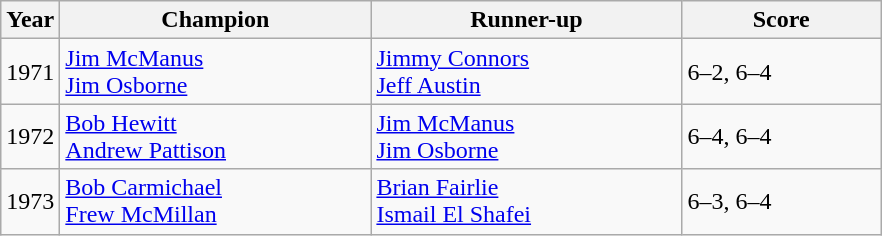<table class="wikitable">
<tr>
<th>Year</th>
<th width="200">Champion</th>
<th width="200">Runner-up</th>
<th width="125">Score</th>
</tr>
<tr>
<td>1971</td>
<td> <a href='#'>Jim McManus</a><br> <a href='#'>Jim Osborne</a></td>
<td> <a href='#'>Jimmy Connors</a><br> <a href='#'>Jeff Austin</a></td>
<td>6–2, 6–4</td>
</tr>
<tr>
<td>1972</td>
<td> <a href='#'>Bob Hewitt</a><br> <a href='#'>Andrew Pattison</a></td>
<td> <a href='#'>Jim McManus</a><br> <a href='#'>Jim Osborne</a></td>
<td>6–4, 6–4</td>
</tr>
<tr>
<td>1973</td>
<td> <a href='#'>Bob Carmichael</a><br> <a href='#'>Frew McMillan</a></td>
<td> <a href='#'>Brian Fairlie</a><br> <a href='#'>Ismail El Shafei</a></td>
<td>6–3, 6–4</td>
</tr>
</table>
